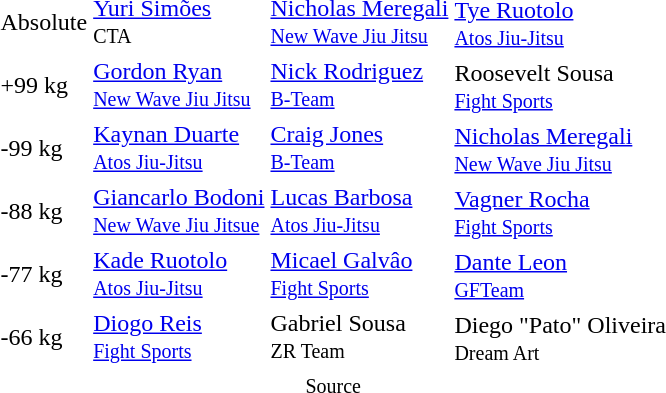<table>
<tr>
<td rowspan=2>Absolute</td>
<td rowspan=2> <a href='#'>Yuri Simões</a><br><small>CTA</small></td>
<td rowspan=2> <a href='#'>Nicholas Meregali</a><br><small><a href='#'>New Wave Jiu Jitsu</a></small></td>
</tr>
<tr>
<td> <a href='#'>Tye Ruotolo</a><br><small><a href='#'>Atos Jiu-Jitsu</a></small></td>
</tr>
<tr>
<td rowspan=2>+99 kg</td>
<td rowspan=2> <a href='#'>Gordon Ryan</a><br><small><a href='#'>New Wave Jiu Jitsu</a></small></td>
<td rowspan=2> <a href='#'>Nick Rodriguez</a><br><small><a href='#'>B-Team</a></small></td>
</tr>
<tr>
<td> Roosevelt Sousa<br><small><a href='#'>Fight Sports</a></small></td>
</tr>
<tr>
<td rowspan=2>-99 kg</td>
<td rowspan=2> <a href='#'>Kaynan Duarte</a><br><small><a href='#'>Atos Jiu-Jitsu</a></small></td>
<td rowspan=2> <a href='#'>Craig Jones</a><br><small><a href='#'>B-Team</a></small></td>
</tr>
<tr>
<td> <a href='#'>Nicholas Meregali</a><br><small><a href='#'>New Wave Jiu Jitsu</a></small></td>
</tr>
<tr>
<td rowspan=2>-88 kg</td>
<td rowspan=2> <a href='#'>Giancarlo Bodoni</a> <br><small><a href='#'>New Wave Jiu Jitsue</a></small></td>
<td rowspan=2> <a href='#'>Lucas Barbosa</a><br><small><a href='#'>Atos Jiu-Jitsu</a></small></td>
</tr>
<tr>
<td> <a href='#'>Vagner Rocha</a><br><small><a href='#'>Fight Sports</a></small></td>
</tr>
<tr>
<td rowspan=2>-77 kg</td>
<td rowspan=2> <a href='#'>Kade Ruotolo</a><br><small><a href='#'>Atos Jiu-Jitsu</a></small></td>
<td rowspan=2> <a href='#'>Micael Galvâo</a><br><small><a href='#'>Fight Sports</a></small></td>
</tr>
<tr>
<td> <a href='#'>Dante Leon</a><br><small><a href='#'>GFTeam</a></small></td>
</tr>
<tr>
<td rowspan=2>-66 kg</td>
<td rowspan=2> <a href='#'>Diogo Reis</a><br><small><a href='#'>Fight Sports</a></small></td>
<td rowspan=2> Gabriel Sousa<br><small>ZR Team</small></td>
</tr>
<tr>
<td> Diego "Pato" Oliveira<br><small>Dream Art</small></td>
</tr>
<tr>
<td colspan=4 style="text-align:center;"><small>Source</small></td>
</tr>
<tr>
</tr>
</table>
